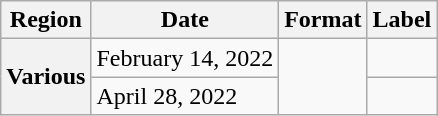<table class="wikitable plainrowheaders">
<tr>
<th scope="col">Region</th>
<th scope="col">Date</th>
<th scope="col">Format</th>
<th scope="col">Label</th>
</tr>
<tr>
<th scope="row" rowspan="2">Various</th>
<td>February 14, 2022</td>
<td rowspan="2"></td>
<td></td>
</tr>
<tr>
<td>April 28, 2022</td>
<td></td>
</tr>
</table>
